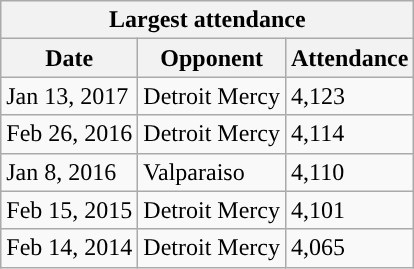<table class="wikitable">
<tr>
<th colspan="4" style="text-align: center;">Largest attendance</th>
</tr>
<tr>
<th>Date</th>
<th>Opponent</th>
<th>Attendance</th>
</tr>
<tr>
<td>Jan 13, 2017</td>
<td>Detroit Mercy</td>
<td>4,123</td>
</tr>
<tr>
<td>Feb 26, 2016</td>
<td>Detroit Mercy</td>
<td>4,114</td>
</tr>
<tr>
<td>Jan 8, 2016</td>
<td>Valparaiso</td>
<td>4,110</td>
</tr>
<tr>
<td>Feb 15, 2015</td>
<td>Detroit Mercy</td>
<td>4,101</td>
</tr>
<tr>
<td>Feb 14, 2014</td>
<td>Detroit Mercy</td>
<td>4,065</td>
</tr>
</table>
